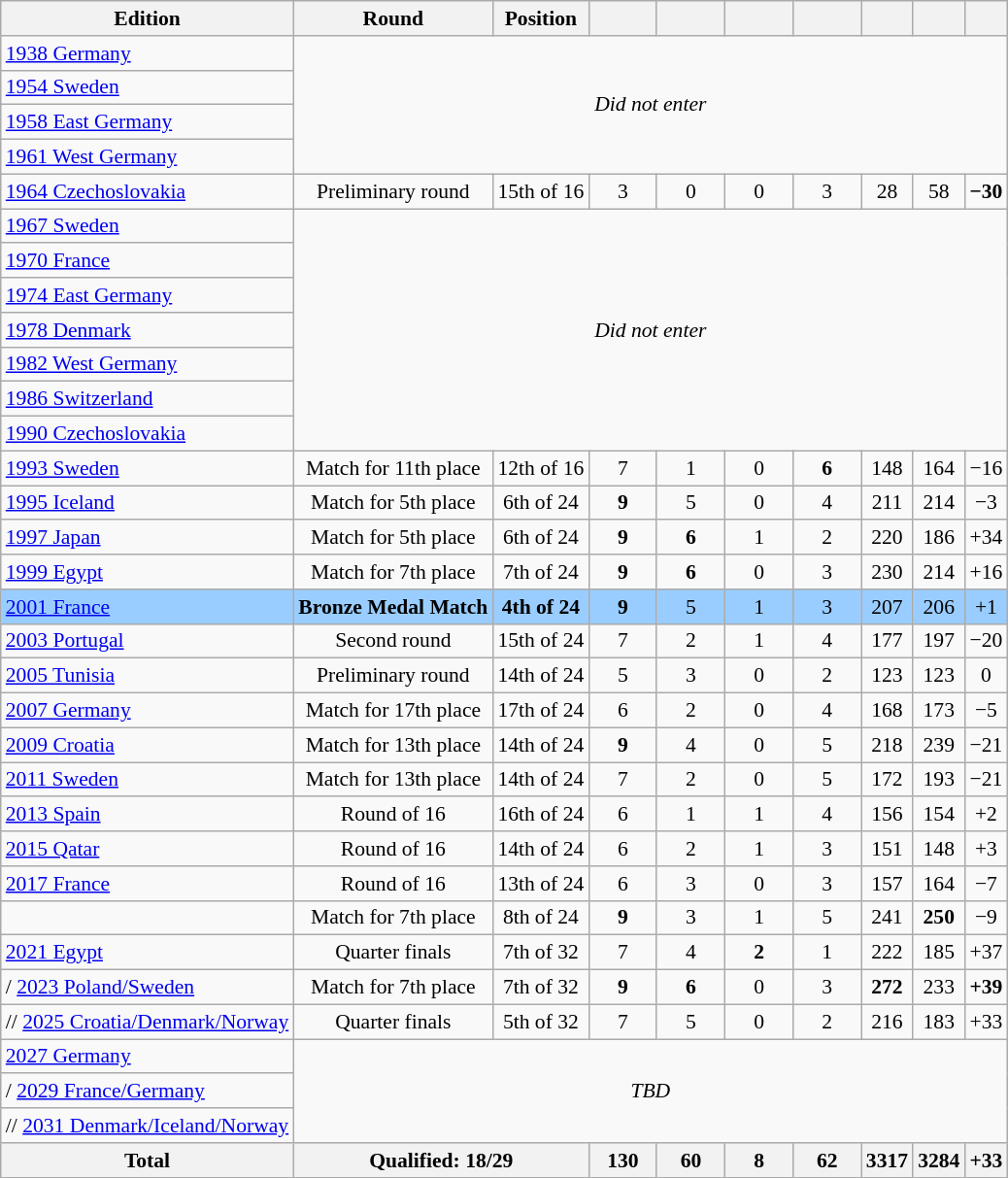<table class="wikitable sortable" style="text-align: center;font-size:90%;">
<tr>
<th scope="col">Edition</th>
<th scope="col">Round</th>
<th scope="col">Position</th>
<th scope="col" width="40"></th>
<th scope="col" width="40"></th>
<th scope="col" width="40"></th>
<th scope="col" width="40"></th>
<th></th>
<th></th>
<th></th>
</tr>
<tr>
<td style="text-align: left;"> <a href='#'>1938 Germany</a></td>
<td colspan="9" rowspan=4><em>Did not enter</em></td>
</tr>
<tr>
<td style="text-align: left;"> <a href='#'>1954 Sweden</a></td>
</tr>
<tr>
<td style="text-align: left;"> <a href='#'>1958 East Germany</a></td>
</tr>
<tr>
<td style="text-align: left;"> <a href='#'>1961 West Germany</a></td>
</tr>
<tr>
<td style="text-align: left;"> <a href='#'>1964 Czechoslovakia</a></td>
<td>Preliminary round</td>
<td>15th of 16</td>
<td>3</td>
<td>0</td>
<td>0</td>
<td>3</td>
<td>28</td>
<td>58</td>
<td><strong>−30</strong></td>
</tr>
<tr>
<td style="text-align: left;"> <a href='#'>1967 Sweden</a></td>
<td colspan="9" rowspan=7><em>Did not enter</em></td>
</tr>
<tr>
<td style="text-align: left;"> <a href='#'>1970 France</a></td>
</tr>
<tr>
<td style="text-align: left;"> <a href='#'>1974 East Germany</a></td>
</tr>
<tr>
<td style="text-align: left;"> <a href='#'>1978 Denmark</a></td>
</tr>
<tr>
<td style="text-align: left;"> <a href='#'>1982 West Germany</a></td>
</tr>
<tr>
<td style="text-align: left;"> <a href='#'>1986 Switzerland</a></td>
</tr>
<tr>
<td style="text-align: left;"> <a href='#'>1990 Czechoslovakia</a></td>
</tr>
<tr>
<td style="text-align: left;"> <a href='#'>1993 Sweden</a></td>
<td>Match for 11th place</td>
<td>12th of 16</td>
<td>7</td>
<td>1</td>
<td>0</td>
<td><strong>6</strong></td>
<td>148</td>
<td>164</td>
<td>−16</td>
</tr>
<tr>
<td style="text-align: left;"> <a href='#'>1995 Iceland</a></td>
<td>Match for 5th place</td>
<td>6th of 24</td>
<td><strong>9</strong></td>
<td>5</td>
<td>0</td>
<td>4</td>
<td>211</td>
<td>214</td>
<td>−3</td>
</tr>
<tr>
<td style="text-align: left;"> <a href='#'>1997 Japan</a></td>
<td>Match for 5th place</td>
<td>6th of 24</td>
<td><strong>9</strong></td>
<td><strong>6</strong></td>
<td>1</td>
<td>2</td>
<td>220</td>
<td>186</td>
<td>+34</td>
</tr>
<tr>
<td style="text-align: left;"> <a href='#'>1999 Egypt</a></td>
<td>Match for 7th place</td>
<td>7th of 24</td>
<td><strong>9</strong></td>
<td><strong>6</strong></td>
<td>0</td>
<td>3</td>
<td>230</td>
<td>214</td>
<td>+16</td>
</tr>
<tr bgcolor="#9acdff">
<td style="text-align: left;"> <a href='#'>2001 France</a></td>
<td><strong>Bronze Medal Match</strong></td>
<td><strong>4th of 24</strong></td>
<td><strong>9</strong></td>
<td>5</td>
<td>1</td>
<td>3</td>
<td>207</td>
<td>206</td>
<td>+1</td>
</tr>
<tr>
<td style="text-align: left;"> <a href='#'>2003 Portugal</a></td>
<td>Second round</td>
<td>15th of 24</td>
<td>7</td>
<td>2</td>
<td>1</td>
<td>4</td>
<td>177</td>
<td>197</td>
<td>−20</td>
</tr>
<tr>
<td style="text-align: left;"> <a href='#'>2005 Tunisia</a></td>
<td>Preliminary round</td>
<td>14th of 24</td>
<td>5</td>
<td>3</td>
<td>0</td>
<td>2</td>
<td>123</td>
<td>123</td>
<td>0</td>
</tr>
<tr>
<td style="text-align: left;"> <a href='#'>2007 Germany</a></td>
<td>Match for 17th place</td>
<td>17th of 24</td>
<td>6</td>
<td>2</td>
<td>0</td>
<td>4</td>
<td>168</td>
<td>173</td>
<td>−5</td>
</tr>
<tr>
<td style="text-align: left;"> <a href='#'>2009 Croatia</a></td>
<td>Match for 13th place</td>
<td>14th of 24</td>
<td><strong>9</strong></td>
<td>4</td>
<td>0</td>
<td>5</td>
<td>218</td>
<td>239</td>
<td>−21</td>
</tr>
<tr>
<td style="text-align: left;"> <a href='#'>2011 Sweden</a></td>
<td>Match for 13th place</td>
<td>14th of 24</td>
<td>7</td>
<td>2</td>
<td>0</td>
<td>5</td>
<td>172</td>
<td>193</td>
<td>−21</td>
</tr>
<tr>
<td style="text-align: left;"> <a href='#'>2013 Spain</a></td>
<td>Round of 16</td>
<td>16th of 24</td>
<td>6</td>
<td>1</td>
<td>1</td>
<td>4</td>
<td>156</td>
<td>154</td>
<td>+2</td>
</tr>
<tr>
<td style="text-align: left;"> <a href='#'>2015 Qatar</a></td>
<td>Round of 16</td>
<td>14th of 24</td>
<td>6</td>
<td>2</td>
<td>1</td>
<td>3</td>
<td>151</td>
<td>148</td>
<td>+3</td>
</tr>
<tr>
<td style="text-align: left;"> <a href='#'>2017 France</a></td>
<td>Round of 16</td>
<td>13th of 24</td>
<td>6</td>
<td>3</td>
<td>0</td>
<td>3</td>
<td>157</td>
<td>164</td>
<td>−7</td>
</tr>
<tr>
<td style="text-align: left;"></td>
<td>Match for 7th place</td>
<td>8th of 24</td>
<td><strong>9</strong></td>
<td>3</td>
<td>1</td>
<td>5</td>
<td>241</td>
<td><strong>250</strong></td>
<td>−9</td>
</tr>
<tr>
<td style="text-align: left;"> <a href='#'>2021 Egypt</a></td>
<td>Quarter finals</td>
<td>7th of 32</td>
<td>7</td>
<td>4</td>
<td><strong>2</strong></td>
<td>1</td>
<td>222</td>
<td>185</td>
<td>+37</td>
</tr>
<tr>
<td style="text-align: left;">/ <a href='#'>2023 Poland/Sweden</a></td>
<td>Match for 7th place</td>
<td>7th of 32</td>
<td><strong>9</strong></td>
<td><strong>6</strong></td>
<td>0</td>
<td>3</td>
<td><strong>272</strong></td>
<td>233</td>
<td><strong>+39</strong></td>
</tr>
<tr>
<td style= "text-align: left;">// <a href='#'>2025 Croatia/Denmark/Norway</a></td>
<td>Quarter finals</td>
<td>5th of 32</td>
<td>7</td>
<td>5</td>
<td>0</td>
<td>2</td>
<td>216</td>
<td>183</td>
<td>+33</td>
</tr>
<tr>
<td style= "text-align: left;"> <a href='#'>2027 Germany</a></td>
<td colspan="9" rowspan=3><em>TBD</em></td>
</tr>
<tr>
<td style= "text-align: left;">/ <a href='#'>2029 France/Germany</a></td>
</tr>
<tr>
<td style= "text-align: left;">// <a href='#'>2031 Denmark/Iceland/Norway</a></td>
</tr>
<tr>
<th>Total</th>
<th colspan="2">Qualified: 18/29</th>
<th>130</th>
<th>60</th>
<th>8</th>
<th>62</th>
<th>3317</th>
<th>3284</th>
<th>+33</th>
</tr>
</table>
